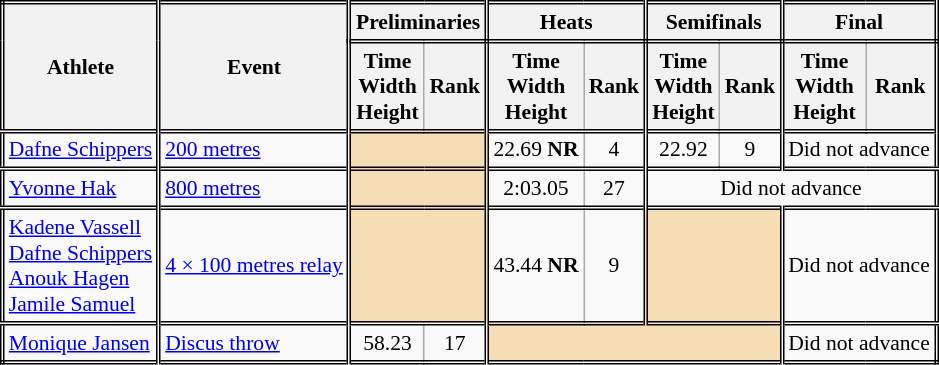<table class=wikitable style="font-size:90%; border: double;">
<tr>
<th rowspan="2" style="border-right:double">Athlete</th>
<th rowspan="2" style="border-right:double">Event</th>
<th colspan="2" style="border-right:double; border-bottom:double;">Preliminaries</th>
<th colspan="2" style="border-right:double; border-bottom:double;">Heats</th>
<th colspan="2" style="border-right:double; border-bottom:double;">Semifinals</th>
<th colspan="2" style="border-right:double; border-bottom:double;">Final</th>
</tr>
<tr>
<th>Time<br>Width<br>Height</th>
<th style="border-right:double">Rank</th>
<th>Time<br>Width<br>Height</th>
<th style="border-right:double">Rank</th>
<th>Time<br>Width<br>Height</th>
<th style="border-right:double">Rank</th>
<th>Time<br>Width<br>Height</th>
<th style="border-right:double">Rank</th>
</tr>
<tr style="border-top: double;">
<td style="border-right:double"><a href='#'>Dafne Schippers</a></td>
<td style="border-right:double"><a href='#'>200 metres</a></td>
<td style="border-right:double" colspan= 2 bgcolor="wheat"></td>
<td align=center>22.69 <strong>NR</strong></td>
<td align=center style="border-right:double">4</td>
<td align=center>22.92</td>
<td align=center style="border-right:double">9</td>
<td colspan="2" align=center>Did not advance</td>
</tr>
<tr style="border-top: double;">
<td style="border-right:double"><a href='#'>Yvonne Hak</a></td>
<td style="border-right:double"><a href='#'>800 metres</a></td>
<td style="border-right:double" colspan= 2 bgcolor="wheat"></td>
<td align=center>2:03.05</td>
<td align=center style="border-right:double">27</td>
<td colspan="4" align=center>Did not advance</td>
</tr>
<tr style="border-top: double;">
<td style="border-right:double"><a href='#'>Kadene Vassell</a><br><a href='#'>Dafne Schippers</a><br><a href='#'>Anouk Hagen</a><br><a href='#'>Jamile Samuel</a><br></td>
<td style="border-right:double"><a href='#'>4 × 100 metres relay</a></td>
<td style="border-right:double" colspan= 2 bgcolor="wheat"></td>
<td align=center>43.44 <strong>NR</strong></td>
<td align=center style="border-right:double">9</td>
<td style="border-right:double" colspan= 2 bgcolor="wheat"></td>
<td colspan="2" align=center>Did not advance</td>
</tr>
<tr style="border-top: double;">
<td style="border-right:double"><a href='#'>Monique Jansen</a></td>
<td style="border-right:double"><a href='#'>Discus throw</a></td>
<td align=center>58.23</td>
<td align=center style="border-right:double">17</td>
<td style="border-right:double" colspan= 4 bgcolor="wheat"></td>
<td align=center colspan= 2>Did not advance</td>
</tr>
</table>
